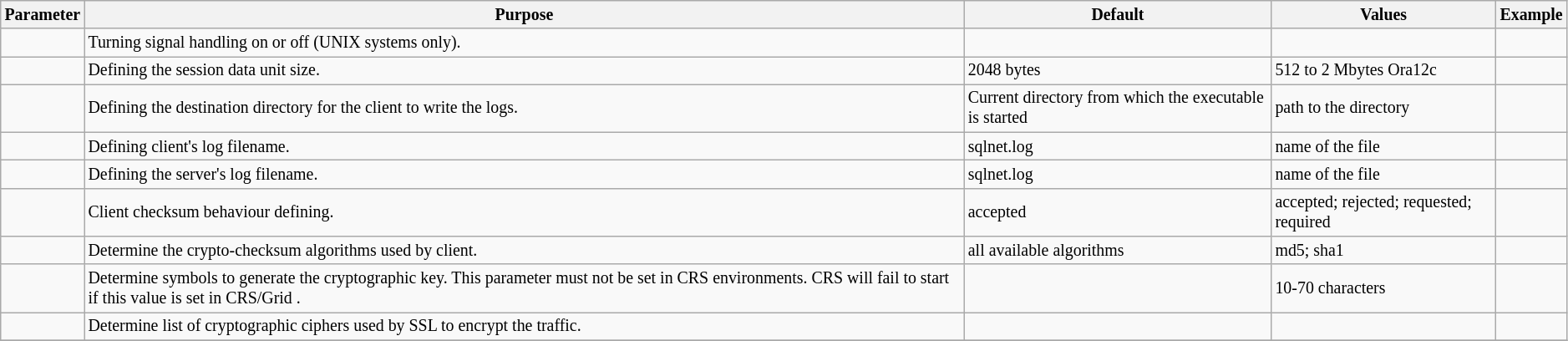<table class=wikitable style="font-size:83%;">
<tr>
<th>Parameter</th>
<th>Purpose</th>
<th>Default</th>
<th>Values</th>
<th>Example</th>
</tr>
<tr>
<td></td>
<td>Turning signal handling on or off (UNIX systems only).</td>
<td></td>
<td></td>
<td></td>
</tr>
<tr>
<td></td>
<td>Defining the session data unit size.</td>
<td>2048 bytes</td>
<td>512 to 2 Mbytes Ora12c</td>
<td></td>
</tr>
<tr>
<td></td>
<td>Defining the destination directory for the client to write the logs.</td>
<td>Current directory from which the executable is started</td>
<td>path to the directory</td>
<td></td>
</tr>
<tr>
<td></td>
<td>Defining client's log filename.</td>
<td>sqlnet.log</td>
<td>name of the file</td>
<td></td>
</tr>
<tr>
<td></td>
<td>Defining the server's log filename.</td>
<td>sqlnet.log</td>
<td>name of the file</td>
<td></td>
</tr>
<tr>
<td></td>
<td>Client checksum behaviour defining.</td>
<td>accepted</td>
<td>accepted; rejected; requested; required</td>
<td></td>
</tr>
<tr>
<td></td>
<td>Determine the crypto-checksum algorithms used by client.</td>
<td>all available algorithms</td>
<td>md5; sha1</td>
<td></td>
</tr>
<tr>
<td></td>
<td>Determine symbols to generate the cryptographic key. This parameter must not be set in CRS environments. CRS will fail to start if this value is set in CRS/Grid .</td>
<td></td>
<td>10-70 characters</td>
<td></td>
</tr>
<tr>
<td></td>
<td>Determine list of cryptographic ciphers used by SSL to encrypt the traffic.</td>
<td></td>
<td></td>
<td></td>
</tr>
<tr>
</tr>
</table>
